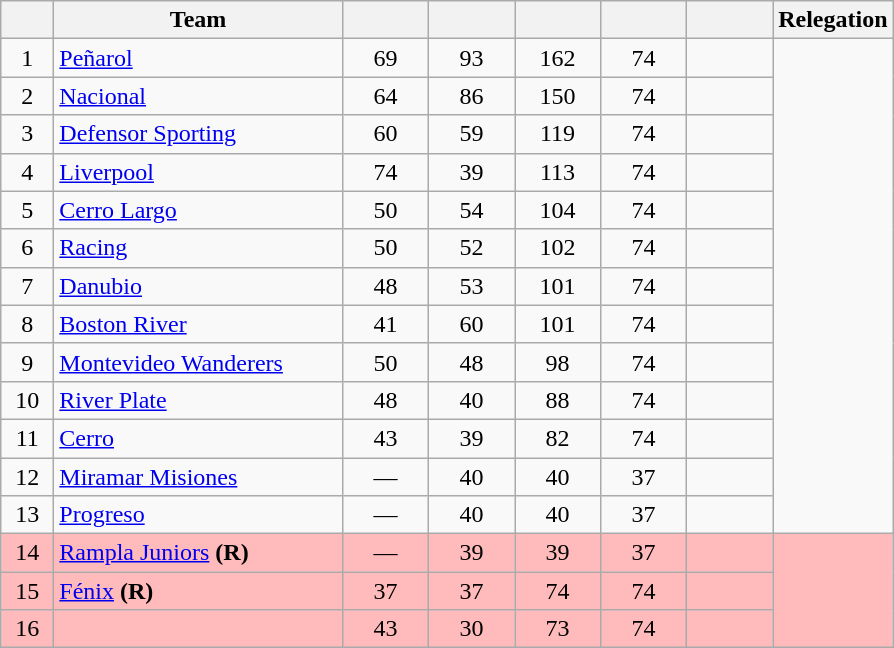<table class="wikitable" style="text-align: center;">
<tr>
<th width=28></th>
<th width=185>Team</th>
<th width=50></th>
<th width=50></th>
<th width=50></th>
<th width=50></th>
<th width=50><br></th>
<th>Relegation</th>
</tr>
<tr>
<td>1</td>
<td align="left"><a href='#'>Peñarol</a></td>
<td>69</td>
<td>93</td>
<td>162</td>
<td>74</td>
<td><strong></strong></td>
<td rowspan=13></td>
</tr>
<tr>
<td>2</td>
<td align="left"><a href='#'>Nacional</a></td>
<td>64</td>
<td>86</td>
<td>150</td>
<td>74</td>
<td><strong></strong></td>
</tr>
<tr>
<td>3</td>
<td align="left"><a href='#'>Defensor Sporting</a></td>
<td>60</td>
<td>59</td>
<td>119</td>
<td>74</td>
<td><strong></strong></td>
</tr>
<tr>
<td>4</td>
<td align="left"><a href='#'>Liverpool</a></td>
<td>74</td>
<td>39</td>
<td>113</td>
<td>74</td>
<td><strong></strong></td>
</tr>
<tr>
<td>5</td>
<td align="left"><a href='#'>Cerro Largo</a></td>
<td>50</td>
<td>54</td>
<td>104</td>
<td>74</td>
<td><strong></strong></td>
</tr>
<tr>
<td>6</td>
<td align="left"><a href='#'>Racing</a></td>
<td>50</td>
<td>52</td>
<td>102</td>
<td>74</td>
<td><strong></strong></td>
</tr>
<tr>
<td>7</td>
<td align="left"><a href='#'>Danubio</a></td>
<td>48</td>
<td>53</td>
<td>101</td>
<td>74</td>
<td><strong></strong></td>
</tr>
<tr>
<td>8</td>
<td align="left"><a href='#'>Boston River</a></td>
<td>41</td>
<td>60</td>
<td>101</td>
<td>74</td>
<td><strong></strong></td>
</tr>
<tr>
<td>9</td>
<td align="left"><a href='#'>Montevideo Wanderers</a></td>
<td>50</td>
<td>48</td>
<td>98</td>
<td>74</td>
<td><strong></strong></td>
</tr>
<tr>
<td>10</td>
<td align="left"><a href='#'>River Plate</a></td>
<td>48</td>
<td>40</td>
<td>88</td>
<td>74</td>
<td><strong></strong></td>
</tr>
<tr>
<td>11</td>
<td align="left"><a href='#'>Cerro</a></td>
<td>43</td>
<td>39</td>
<td>82</td>
<td>74</td>
<td><strong></strong></td>
</tr>
<tr>
<td>12</td>
<td align="left"><a href='#'>Miramar Misiones</a></td>
<td>—</td>
<td>40</td>
<td>40</td>
<td>37</td>
<td><strong></strong></td>
</tr>
<tr>
<td>13</td>
<td align="left"><a href='#'>Progreso</a></td>
<td>—</td>
<td>40</td>
<td>40</td>
<td>37</td>
<td><strong></strong></td>
</tr>
<tr bgcolor=#FFBBBB>
<td>14</td>
<td align="left"><a href='#'>Rampla Juniors</a> <strong>(R)</strong></td>
<td>—</td>
<td>39</td>
<td>39</td>
<td>37</td>
<td><strong></strong></td>
<td rowspan=3></td>
</tr>
<tr bgcolor=#FFBBBB>
<td>15</td>
<td align="left"><a href='#'>Fénix</a> <strong>(R)</strong></td>
<td>37</td>
<td>37</td>
<td>74</td>
<td>74</td>
<td><strong></strong></td>
</tr>
<tr bgcolor=#FFBBBB>
<td>16</td>
<td align="left"></td>
<td>43</td>
<td>30</td>
<td>73</td>
<td>74</td>
<td><strong></strong></td>
</tr>
</table>
